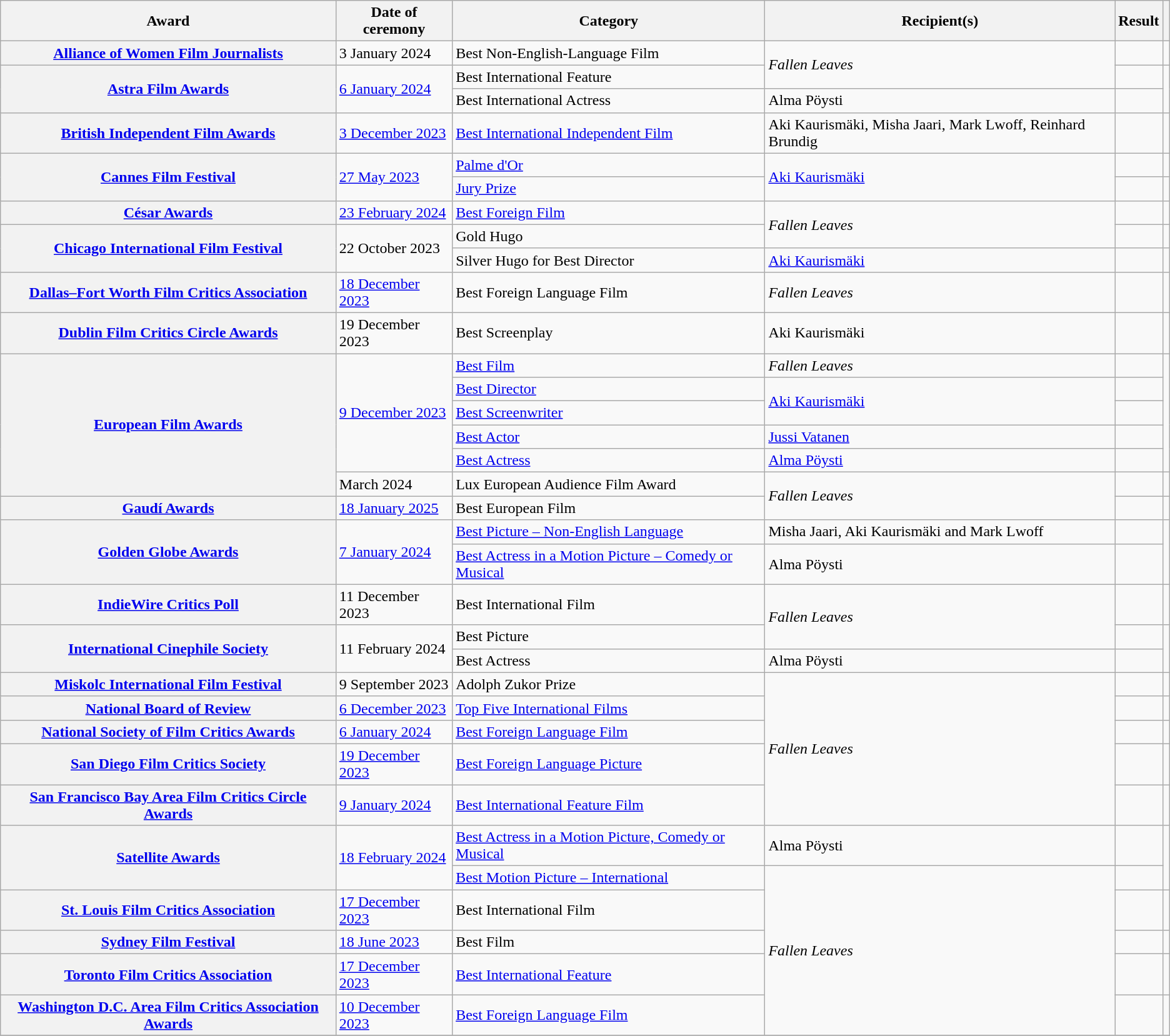<table class="wikitable sortable plainrowheaders">
<tr>
<th scope="col">Award</th>
<th scope="col">Date of ceremony</th>
<th scope="col">Category</th>
<th scope="col">Recipient(s)</th>
<th scope="col">Result</th>
<th scope="col" class="unsortable"></th>
</tr>
<tr>
<th scope="row"><a href='#'>Alliance of Women Film Journalists</a></th>
<td>3 January 2024</td>
<td>Best Non-English-Language Film</td>
<td rowspan="2"><em>Fallen Leaves</em></td>
<td></td>
<td align="center"></td>
</tr>
<tr>
<th scope="row" rowspan="2"><a href='#'>Astra Film Awards</a></th>
<td rowspan="2"><a href='#'>6 January 2024</a></td>
<td>Best International Feature</td>
<td></td>
<td align="center" rowspan="2"></td>
</tr>
<tr>
<td>Best International Actress</td>
<td>Alma Pöysti</td>
<td></td>
</tr>
<tr>
<th scope="row"><a href='#'>British Independent Film Awards</a></th>
<td><a href='#'>3 December 2023</a></td>
<td><a href='#'>Best International Independent Film</a></td>
<td>Aki Kaurismäki, Misha Jaari, Mark Lwoff, Reinhard Brundig</td>
<td></td>
<td align="center"></td>
</tr>
<tr>
<th rowspan="2" scope="row"><a href='#'>Cannes Film Festival</a></th>
<td rowspan="2"><a href='#'>27 May 2023</a></td>
<td><a href='#'>Palme d'Or</a></td>
<td rowspan="2"><a href='#'>Aki Kaurismäki</a></td>
<td></td>
<td align="center"></td>
</tr>
<tr>
<td><a href='#'>Jury Prize</a></td>
<td></td>
<td align="center"></td>
</tr>
<tr>
<th scope="row"><a href='#'>César Awards</a></th>
<td><a href='#'>23 February 2024</a></td>
<td><a href='#'>Best Foreign Film</a></td>
<td rowspan="2"><em>Fallen Leaves</em></td>
<td></td>
<td align="center"><br></td>
</tr>
<tr>
<th rowspan="2" scope="row"><a href='#'>Chicago International Film Festival</a></th>
<td rowspan="2">22 October 2023</td>
<td>Gold Hugo</td>
<td></td>
<td align="center"></td>
</tr>
<tr>
<td>Silver Hugo for Best Director</td>
<td><a href='#'>Aki Kaurismäki</a></td>
<td></td>
<td align="center"></td>
</tr>
<tr>
<th scope="row"><a href='#'>Dallas–Fort Worth Film Critics Association</a></th>
<td><a href='#'>18 December 2023</a></td>
<td>Best Foreign Language Film</td>
<td><em>Fallen Leaves</em></td>
<td></td>
<td align="center"></td>
</tr>
<tr>
<th scope="row"><a href='#'>Dublin Film Critics Circle Awards</a></th>
<td>19 December 2023</td>
<td>Best Screenplay</td>
<td>Aki Kaurismäki</td>
<td></td>
<td rowspan="1" align="center"></td>
</tr>
<tr>
<th rowspan="6" scope="row"><a href='#'>European Film Awards</a></th>
<td rowspan="5"><a href='#'>9 December 2023</a></td>
<td><a href='#'>Best Film</a></td>
<td><em>Fallen Leaves</em></td>
<td></td>
<td rowspan="5" align="center"></td>
</tr>
<tr>
<td><a href='#'>Best Director</a></td>
<td rowspan="2"><a href='#'>Aki Kaurismäki</a></td>
<td></td>
</tr>
<tr>
<td><a href='#'>Best Screenwriter</a></td>
<td></td>
</tr>
<tr>
<td><a href='#'>Best Actor</a></td>
<td><a href='#'>Jussi Vatanen</a></td>
<td></td>
</tr>
<tr>
<td><a href='#'>Best Actress</a></td>
<td><a href='#'>Alma Pöysti</a></td>
<td></td>
</tr>
<tr>
<td>March 2024</td>
<td>Lux European Audience Film Award</td>
<td rowspan = "2"><em>Fallen Leaves</em></td>
<td></td>
<td align="center"></td>
</tr>
<tr>
<th rowspan="1" scope="row"><a href='#'>Gaudí Awards</a></th>
<td rowspan="1"><a href='#'>18 January 2025</a></td>
<td>Best European Film</td>
<td></td>
<td rowspan="1" align="center"></td>
</tr>
<tr>
<th scope="row" rowspan="2"><a href='#'>Golden Globe Awards</a></th>
<td rowspan="2"><a href='#'>7 January 2024</a></td>
<td><a href='#'>Best Picture – Non-English Language</a></td>
<td>Misha Jaari, Aki Kaurismäki and Mark Lwoff</td>
<td></td>
<td align="center" rowspan="2"></td>
</tr>
<tr>
<td><a href='#'>Best Actress in a Motion Picture – Comedy or Musical</a></td>
<td>Alma Pöysti</td>
<td></td>
</tr>
<tr>
<th scope="row"><a href='#'>IndieWire Critics Poll</a></th>
<td>11 December 2023</td>
<td>Best International Film</td>
<td rowspan="2"><em>Fallen Leaves</em></td>
<td></td>
<td rowspan="1" align="center"></td>
</tr>
<tr>
<th scope="row" rowspan="2"><a href='#'>International Cinephile Society</a></th>
<td rowspan="2">11 February 2024</td>
<td>Best Picture</td>
<td></td>
<td align="center" rowspan="2"></td>
</tr>
<tr>
<td>Best Actress</td>
<td>Alma Pöysti</td>
<td></td>
</tr>
<tr>
<th scope="row"><a href='#'>Miskolc International Film Festival</a></th>
<td>9 September 2023</td>
<td>Adolph Zukor Prize</td>
<td rowspan="5"><em>Fallen Leaves</em></td>
<td></td>
<td align="center"></td>
</tr>
<tr>
<th scope="row"><a href='#'>National Board of Review</a></th>
<td><a href='#'>6 December 2023</a></td>
<td><a href='#'>Top Five International Films</a></td>
<td></td>
<td align="center"></td>
</tr>
<tr>
<th rowspan="1" scope="row"><a href='#'>National Society of Film Critics Awards</a></th>
<td rowspan="1"><a href='#'>6 January 2024</a></td>
<td><a href='#'>Best Foreign Language Film</a></td>
<td></td>
<td rowspan="1" align="center"></td>
</tr>
<tr>
<th scope="row"><a href='#'>San Diego Film Critics Society</a></th>
<td><a href='#'>19 December 2023</a></td>
<td><a href='#'>Best Foreign Language Picture</a></td>
<td></td>
<td align="center"></td>
</tr>
<tr>
<th scope="row"><a href='#'>San Francisco Bay Area Film Critics Circle Awards</a></th>
<td><a href='#'>9 January 2024</a></td>
<td><a href='#'>Best International Feature Film</a></td>
<td></td>
<td align="center"></td>
</tr>
<tr>
<th rowspan="2" scope="row"><a href='#'>Satellite Awards</a></th>
<td rowspan="2"><a href='#'>18 February 2024</a></td>
<td><a href='#'>Best Actress in a Motion Picture, Comedy or Musical</a></td>
<td>Alma Pöysti</td>
<td></td>
<td rowspan="2" align="center"></td>
</tr>
<tr>
<td><a href='#'>Best Motion Picture – International</a></td>
<td rowspan="5"><em>Fallen Leaves</em></td>
<td></td>
</tr>
<tr>
<th scope="row"><a href='#'>St. Louis Film Critics Association</a></th>
<td><a href='#'>17 December 2023</a></td>
<td>Best International Film</td>
<td></td>
<td align="center"></td>
</tr>
<tr>
<th scope="row"><a href='#'>Sydney Film Festival</a></th>
<td><a href='#'>18 June 2023</a></td>
<td>Best Film</td>
<td></td>
<td align="center"></td>
</tr>
<tr>
<th scope="row"><a href='#'>Toronto Film Critics Association</a></th>
<td><a href='#'>17 December 2023</a></td>
<td><a href='#'>Best International Feature</a></td>
<td></td>
<td align="center"></td>
</tr>
<tr>
<th scope="row"><a href='#'>Washington D.C. Area Film Critics Association Awards</a></th>
<td><a href='#'>10 December 2023</a></td>
<td><a href='#'>Best Foreign Language Film</a></td>
<td></td>
<td align="center"></td>
</tr>
<tr>
</tr>
</table>
